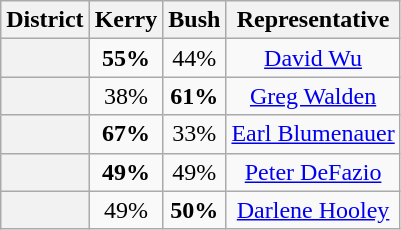<table class=wikitable>
<tr>
<th>District</th>
<th>Kerry</th>
<th>Bush</th>
<th>Representative</th>
</tr>
<tr align=center>
<th></th>
<td><strong>55%</strong></td>
<td>44%</td>
<td><a href='#'>David Wu</a></td>
</tr>
<tr align=center>
<th></th>
<td>38%</td>
<td><strong>61%</strong></td>
<td><a href='#'>Greg Walden</a></td>
</tr>
<tr align=center>
<th></th>
<td><strong>67%</strong></td>
<td>33%</td>
<td><a href='#'>Earl Blumenauer</a></td>
</tr>
<tr align=center>
<th></th>
<td><strong>49%</strong></td>
<td>49%</td>
<td><a href='#'>Peter DeFazio</a></td>
</tr>
<tr align=center>
<th></th>
<td>49%</td>
<td><strong>50%</strong></td>
<td><a href='#'>Darlene Hooley</a></td>
</tr>
</table>
